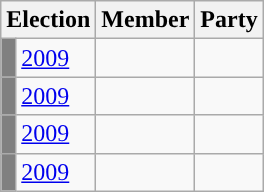<table class="wikitable">
<tr>
<th colspan="2">Election</th>
<th>Member</th>
<th>Party</th>
</tr>
<tr>
<td style="background-color: grey"></td>
<td><a href='#'>2009</a></td>
<td></td>
<td></td>
</tr>
<tr>
<td style="background-color: grey"></td>
<td><a href='#'>2009</a></td>
<td></td>
<td></td>
</tr>
<tr>
<td style="background-color: grey"></td>
<td><a href='#'>2009</a></td>
<td></td>
<td></td>
</tr>
<tr>
<td style="background-color: grey"></td>
<td><a href='#'>2009</a></td>
<td></td>
<td></td>
</tr>
</table>
